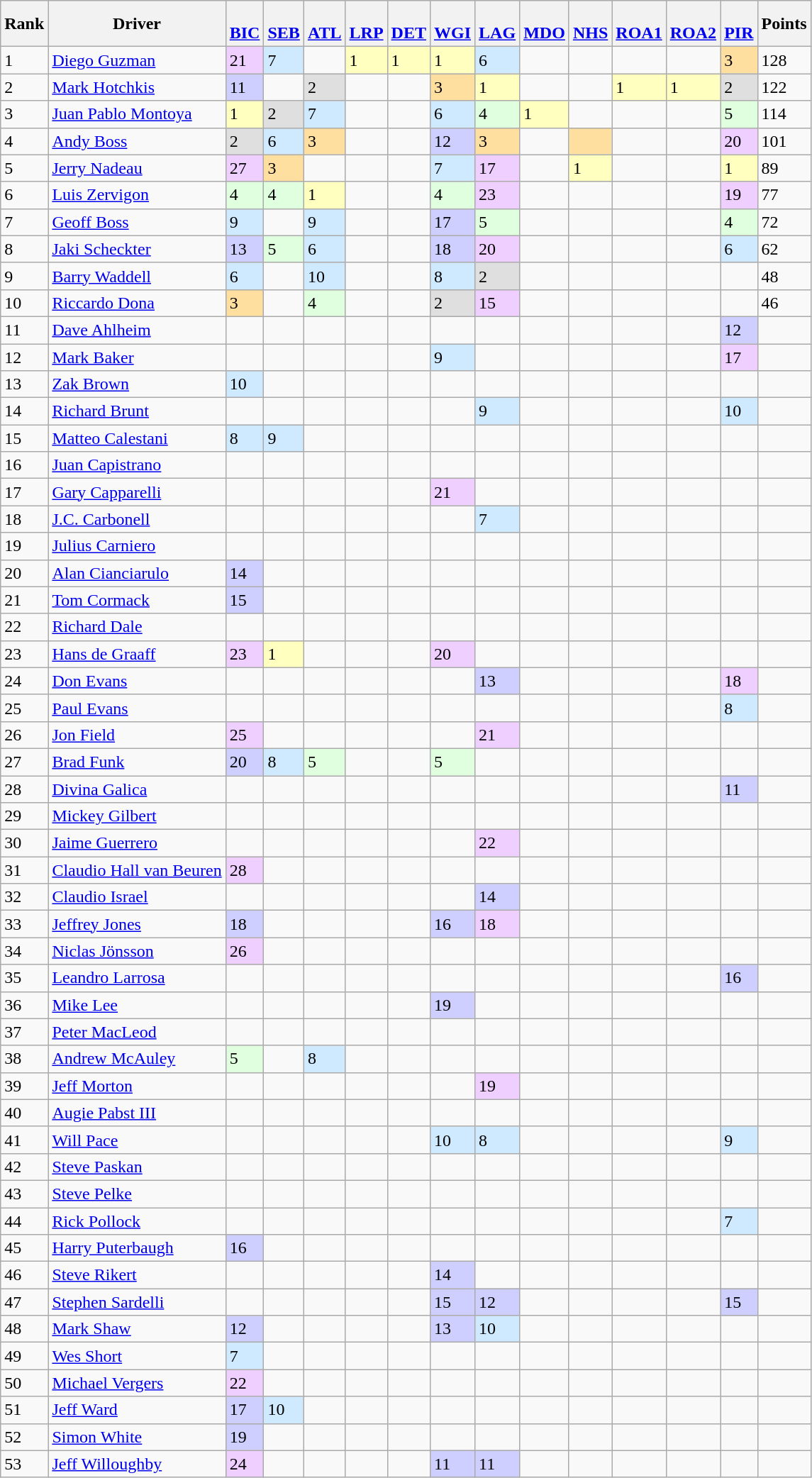<table class="wikitable">
<tr>
<th>Rank</th>
<th>Driver</th>
<th> <br> <a href='#'>BIC</a></th>
<th> <br>  <a href='#'>SEB</a></th>
<th> <br> <a href='#'>ATL</a></th>
<th> <br> <a href='#'>LRP</a></th>
<th> <br> <a href='#'>DET</a></th>
<th> <br> <a href='#'>WGI</a></th>
<th> <br> <a href='#'>LAG</a></th>
<th> <br> <a href='#'>MDO</a></th>
<th> <br> <a href='#'>NHS</a></th>
<th> <br> <a href='#'>ROA1</a></th>
<th> <br> <a href='#'>ROA2</a></th>
<th> <br> <a href='#'>PIR</a></th>
<th>Points</th>
</tr>
<tr>
<td>1</td>
<td> <a href='#'>Diego Guzman</a></td>
<td style="background:#EFCFFF;">21</td>
<td style="background:#CFEAFF;">7</td>
<td></td>
<td style="background:#FFFFBF;">1</td>
<td style="background:#FFFFBF;">1</td>
<td style="background:#FFFFBF;">1</td>
<td style="background:#CFEAFF;">6</td>
<td></td>
<td></td>
<td></td>
<td></td>
<td style="background:#FFDF9F;">3</td>
<td>128</td>
</tr>
<tr>
<td>2</td>
<td> <a href='#'>Mark Hotchkis</a></td>
<td style="background:#CFCFFF;">11</td>
<td></td>
<td style="background:#DFDFDF;">2</td>
<td></td>
<td></td>
<td style="background:#FFDF9F;">3</td>
<td style="background:#FFFFBF;">1</td>
<td></td>
<td></td>
<td style="background:#FFFFBF;">1</td>
<td style="background:#FFFFBF;">1</td>
<td style="background:#DFDFDF;">2</td>
<td>122</td>
</tr>
<tr>
<td>3</td>
<td> <a href='#'>Juan Pablo Montoya</a></td>
<td style="background:#FFFFBF;">1</td>
<td style="background:#DFDFDF;">2</td>
<td style="background:#CFEAFF;">7</td>
<td></td>
<td></td>
<td style="background:#CFEAFF;">6</td>
<td style="background:#DFFFDF;">4</td>
<td style="background:#FFFFBF;">1</td>
<td></td>
<td></td>
<td></td>
<td style="background:#DFFFDF;">5</td>
<td>114</td>
</tr>
<tr>
<td>4</td>
<td> <a href='#'>Andy Boss</a></td>
<td style="background:#DFDFDF;">2</td>
<td style="background:#CFEAFF;">6</td>
<td style="background:#FFDF9F;">3</td>
<td></td>
<td></td>
<td style="background:#CFCFFF;">12</td>
<td style="background:#FFDF9F;">3</td>
<td></td>
<td style="background:#FFDF9F;"></td>
<td></td>
<td></td>
<td style="background:#EFCFFF;">20</td>
<td>101</td>
</tr>
<tr>
<td>5</td>
<td> <a href='#'>Jerry Nadeau</a></td>
<td style="background:#EFCFFF;">27</td>
<td style="background:#FFDF9F;">3</td>
<td></td>
<td></td>
<td></td>
<td style="background:#CFEAFF;">7</td>
<td style="background:#EFCFFF;">17</td>
<td></td>
<td style="background:#FFFFBF;">1</td>
<td></td>
<td></td>
<td style="background:#FFFFBF;">1</td>
<td>89</td>
</tr>
<tr>
<td>6</td>
<td> <a href='#'>Luis Zervigon</a></td>
<td style="background:#DFFFDF;">4</td>
<td style="background:#DFFFDF;">4</td>
<td style="background:#FFFFBF;">1</td>
<td></td>
<td></td>
<td style="background:#DFFFDF;">4</td>
<td style="background:#EFCFFF;">23</td>
<td></td>
<td></td>
<td></td>
<td></td>
<td style="background:#EFCFFF;">19</td>
<td>77</td>
</tr>
<tr>
<td>7</td>
<td> <a href='#'>Geoff Boss</a></td>
<td style="background:#CFEAFF;">9</td>
<td></td>
<td style="background:#CFEAFF;">9</td>
<td></td>
<td></td>
<td style="background:#CFCFFF;">17</td>
<td style="background:#DFFFDF;">5</td>
<td></td>
<td></td>
<td></td>
<td></td>
<td style="background:#DFFFDF;">4</td>
<td>72</td>
</tr>
<tr>
<td>8</td>
<td> <a href='#'>Jaki Scheckter</a></td>
<td style="background:#CFCFFF;">13</td>
<td style="background:#DFFFDF;">5</td>
<td style="background:#CFEAFF;">6</td>
<td></td>
<td></td>
<td style="background:#CFCFFF;">18</td>
<td style="background:#EFCFFF;">20</td>
<td></td>
<td></td>
<td></td>
<td></td>
<td style="background:#CFEAFF;">6</td>
<td>62</td>
</tr>
<tr>
<td>9</td>
<td> <a href='#'>Barry Waddell</a></td>
<td style="background:#CFEAFF;">6</td>
<td></td>
<td style="background:#CFEAFF;">10</td>
<td></td>
<td></td>
<td style="background:#CFEAFF;">8</td>
<td style="background:#DFDFDF;">2</td>
<td></td>
<td></td>
<td></td>
<td></td>
<td></td>
<td>48</td>
</tr>
<tr>
<td>10</td>
<td> <a href='#'>Riccardo Dona</a></td>
<td style="background:#FFDF9F;">3</td>
<td></td>
<td style="background:#DFFFDF;">4</td>
<td></td>
<td></td>
<td style="background:#DFDFDF;">2</td>
<td style="background:#EFCFFF;">15</td>
<td></td>
<td></td>
<td></td>
<td></td>
<td></td>
<td>46</td>
</tr>
<tr>
<td>11</td>
<td> <a href='#'>Dave Ahlheim</a></td>
<td></td>
<td></td>
<td></td>
<td></td>
<td></td>
<td></td>
<td></td>
<td></td>
<td></td>
<td></td>
<td></td>
<td style="background:#CFCFFF;">12</td>
<td></td>
</tr>
<tr>
<td>12</td>
<td> <a href='#'>Mark Baker</a></td>
<td></td>
<td></td>
<td></td>
<td></td>
<td></td>
<td style="background:#CFEAFF;">9</td>
<td></td>
<td></td>
<td></td>
<td></td>
<td></td>
<td style="background:#EFCFFF;">17</td>
<td></td>
</tr>
<tr>
<td>13</td>
<td> <a href='#'>Zak Brown</a></td>
<td style="background:#CFEAFF;">10</td>
<td></td>
<td></td>
<td></td>
<td></td>
<td></td>
<td></td>
<td></td>
<td></td>
<td></td>
<td></td>
<td></td>
<td></td>
</tr>
<tr>
<td>14</td>
<td> <a href='#'>Richard Brunt</a></td>
<td></td>
<td></td>
<td></td>
<td></td>
<td></td>
<td></td>
<td style="background:#CFEAFF;">9</td>
<td></td>
<td></td>
<td></td>
<td></td>
<td style="background:#CFEAFF;">10</td>
<td></td>
</tr>
<tr>
<td>15</td>
<td> <a href='#'>Matteo Calestani</a></td>
<td style="background:#CFEAFF;">8</td>
<td style="background:#CFEAFF;">9</td>
<td></td>
<td></td>
<td></td>
<td></td>
<td></td>
<td></td>
<td></td>
<td></td>
<td></td>
<td></td>
<td></td>
</tr>
<tr>
<td>16</td>
<td> <a href='#'>Juan Capistrano</a></td>
<td></td>
<td></td>
<td></td>
<td></td>
<td></td>
<td></td>
<td></td>
<td></td>
<td></td>
<td></td>
<td></td>
<td></td>
<td></td>
</tr>
<tr>
<td>17</td>
<td> <a href='#'>Gary Capparelli</a></td>
<td></td>
<td></td>
<td></td>
<td></td>
<td></td>
<td style="background:#EFCFFF;">21</td>
<td></td>
<td></td>
<td></td>
<td></td>
<td></td>
<td></td>
<td></td>
</tr>
<tr>
<td>18</td>
<td> <a href='#'>J.C. Carbonell</a></td>
<td></td>
<td></td>
<td></td>
<td></td>
<td></td>
<td></td>
<td style="background:#CFEAFF;">7</td>
<td></td>
<td></td>
<td></td>
<td></td>
<td></td>
<td></td>
</tr>
<tr>
<td>19</td>
<td> <a href='#'>Julius Carniero</a></td>
<td></td>
<td></td>
<td></td>
<td></td>
<td></td>
<td></td>
<td></td>
<td></td>
<td></td>
<td></td>
<td></td>
<td></td>
<td></td>
</tr>
<tr>
<td>20</td>
<td> <a href='#'>Alan Cianciarulo</a></td>
<td style="background:#CFCFFF;">14</td>
<td></td>
<td></td>
<td></td>
<td></td>
<td></td>
<td></td>
<td></td>
<td></td>
<td></td>
<td></td>
<td></td>
<td></td>
</tr>
<tr>
<td>21</td>
<td> <a href='#'>Tom Cormack</a></td>
<td style="background:#CFCFFF;">15</td>
<td></td>
<td></td>
<td></td>
<td></td>
<td></td>
<td></td>
<td></td>
<td></td>
<td></td>
<td></td>
<td></td>
<td></td>
</tr>
<tr>
<td>22</td>
<td> <a href='#'>Richard Dale</a></td>
<td></td>
<td></td>
<td></td>
<td></td>
<td></td>
<td></td>
<td></td>
<td></td>
<td></td>
<td></td>
<td></td>
<td></td>
<td></td>
</tr>
<tr>
<td>23</td>
<td> <a href='#'>Hans de Graaff</a></td>
<td style="background:#EFCFFF;">23</td>
<td style="background:#FFFFBF;">1</td>
<td></td>
<td></td>
<td></td>
<td style="background:#EFCFFF;">20</td>
<td></td>
<td></td>
<td></td>
<td></td>
<td></td>
<td></td>
<td></td>
</tr>
<tr>
<td>24</td>
<td> <a href='#'>Don Evans</a></td>
<td></td>
<td></td>
<td></td>
<td></td>
<td></td>
<td></td>
<td style="background:#CFCFFF;">13</td>
<td></td>
<td></td>
<td></td>
<td></td>
<td style="background:#EFCFFF;">18</td>
<td></td>
</tr>
<tr>
<td>25</td>
<td> <a href='#'>Paul Evans</a></td>
<td></td>
<td></td>
<td></td>
<td></td>
<td></td>
<td></td>
<td></td>
<td></td>
<td></td>
<td></td>
<td></td>
<td style="background:#CFEAFF;">8</td>
<td></td>
</tr>
<tr>
<td>26</td>
<td> <a href='#'>Jon Field</a></td>
<td style="background:#EFCFFF;">25</td>
<td></td>
<td></td>
<td></td>
<td></td>
<td></td>
<td style="background:#EFCFFF;">21</td>
<td></td>
<td></td>
<td></td>
<td></td>
<td></td>
<td></td>
</tr>
<tr>
<td>27</td>
<td> <a href='#'>Brad Funk</a></td>
<td style="background:#CFCFFF;">20</td>
<td style="background:#CFEAFF;">8</td>
<td style="background:#DFFFDF;">5</td>
<td></td>
<td></td>
<td style="background:#DFFFDF;">5</td>
<td></td>
<td></td>
<td></td>
<td></td>
<td></td>
<td></td>
<td></td>
</tr>
<tr>
<td>28</td>
<td> <a href='#'>Divina Galica</a></td>
<td></td>
<td></td>
<td></td>
<td></td>
<td></td>
<td></td>
<td></td>
<td></td>
<td></td>
<td></td>
<td></td>
<td style="background:#CFCFFF;">11</td>
<td></td>
</tr>
<tr>
<td>29</td>
<td> <a href='#'>Mickey Gilbert</a></td>
<td></td>
<td></td>
<td></td>
<td></td>
<td></td>
<td></td>
<td></td>
<td></td>
<td></td>
<td></td>
<td></td>
<td></td>
<td></td>
</tr>
<tr>
<td>30</td>
<td> <a href='#'>Jaime Guerrero</a></td>
<td></td>
<td></td>
<td></td>
<td></td>
<td></td>
<td></td>
<td style="background:#EFCFFF;">22</td>
<td></td>
<td></td>
<td></td>
<td></td>
<td></td>
<td></td>
</tr>
<tr>
<td>31</td>
<td> <a href='#'>Claudio Hall van Beuren</a></td>
<td style="background:#EFCFFF;">28</td>
<td></td>
<td></td>
<td></td>
<td></td>
<td></td>
<td></td>
<td></td>
<td></td>
<td></td>
<td></td>
<td></td>
<td></td>
</tr>
<tr>
<td>32</td>
<td> <a href='#'>Claudio Israel</a></td>
<td></td>
<td></td>
<td></td>
<td></td>
<td></td>
<td></td>
<td style="background:#CFCFFF;">14</td>
<td></td>
<td></td>
<td></td>
<td></td>
<td></td>
<td></td>
</tr>
<tr>
<td>33</td>
<td> <a href='#'>Jeffrey Jones</a></td>
<td style="background:#CFCFFF;">18</td>
<td></td>
<td></td>
<td></td>
<td></td>
<td style="background:#CFCFFF;">16</td>
<td style="background:#EFCFFF;">18</td>
<td></td>
<td></td>
<td></td>
<td></td>
<td></td>
<td></td>
</tr>
<tr>
<td>34</td>
<td> <a href='#'>Niclas Jönsson</a></td>
<td style="background:#EFCFFF;">26</td>
<td></td>
<td></td>
<td></td>
<td></td>
<td></td>
<td></td>
<td></td>
<td></td>
<td></td>
<td></td>
<td></td>
<td></td>
</tr>
<tr>
<td>35</td>
<td> <a href='#'>Leandro Larrosa</a></td>
<td></td>
<td></td>
<td></td>
<td></td>
<td></td>
<td></td>
<td></td>
<td></td>
<td></td>
<td></td>
<td></td>
<td style="background:#CFCFFF;">16</td>
<td></td>
</tr>
<tr>
<td>36</td>
<td> <a href='#'>Mike Lee</a></td>
<td></td>
<td></td>
<td></td>
<td></td>
<td></td>
<td style="background:#CFCFFF;">19</td>
<td></td>
<td></td>
<td></td>
<td></td>
<td></td>
<td></td>
<td></td>
</tr>
<tr>
<td>37</td>
<td> <a href='#'>Peter MacLeod</a></td>
<td></td>
<td></td>
<td></td>
<td></td>
<td></td>
<td></td>
<td></td>
<td></td>
<td></td>
<td></td>
<td></td>
<td></td>
<td></td>
</tr>
<tr>
<td>38</td>
<td> <a href='#'>Andrew McAuley</a></td>
<td style="background:#DFFFDF;">5</td>
<td></td>
<td style="background:#CFEAFF;">8</td>
<td></td>
<td></td>
<td></td>
<td></td>
<td></td>
<td></td>
<td></td>
<td></td>
<td></td>
<td></td>
</tr>
<tr>
<td>39</td>
<td> <a href='#'>Jeff Morton</a></td>
<td></td>
<td></td>
<td></td>
<td></td>
<td></td>
<td></td>
<td style="background:#EFCFFF;">19</td>
<td></td>
<td></td>
<td></td>
<td></td>
<td></td>
<td></td>
</tr>
<tr>
<td>40</td>
<td> <a href='#'>Augie Pabst III</a></td>
<td></td>
<td></td>
<td></td>
<td></td>
<td></td>
<td></td>
<td></td>
<td></td>
<td></td>
<td></td>
<td></td>
<td></td>
<td></td>
</tr>
<tr>
<td>41</td>
<td> <a href='#'>Will Pace</a></td>
<td></td>
<td></td>
<td></td>
<td></td>
<td></td>
<td style="background:#CFEAFF;">10</td>
<td style="background:#CFEAFF;">8</td>
<td></td>
<td></td>
<td></td>
<td></td>
<td style="background:#CFEAFF;">9</td>
<td></td>
</tr>
<tr>
<td>42</td>
<td> <a href='#'>Steve Paskan</a></td>
<td></td>
<td></td>
<td></td>
<td></td>
<td></td>
<td></td>
<td></td>
<td></td>
<td></td>
<td></td>
<td></td>
<td></td>
<td></td>
</tr>
<tr>
<td>43</td>
<td> <a href='#'>Steve Pelke</a></td>
<td></td>
<td></td>
<td></td>
<td></td>
<td></td>
<td></td>
<td></td>
<td></td>
<td></td>
<td></td>
<td></td>
<td></td>
<td></td>
</tr>
<tr>
<td>44</td>
<td> <a href='#'>Rick Pollock</a></td>
<td></td>
<td></td>
<td></td>
<td></td>
<td></td>
<td></td>
<td></td>
<td></td>
<td></td>
<td></td>
<td></td>
<td style="background:#CFEAFF;">7</td>
<td></td>
</tr>
<tr>
<td>45</td>
<td> <a href='#'>Harry Puterbaugh</a></td>
<td style="background:#CFCFFF;">16</td>
<td></td>
<td></td>
<td></td>
<td></td>
<td></td>
<td></td>
<td></td>
<td></td>
<td></td>
<td></td>
<td></td>
<td></td>
</tr>
<tr>
<td>46</td>
<td> <a href='#'>Steve Rikert</a></td>
<td></td>
<td></td>
<td></td>
<td></td>
<td></td>
<td style="background:#CFCFFF;">14</td>
<td></td>
<td></td>
<td></td>
<td></td>
<td></td>
<td></td>
<td></td>
</tr>
<tr>
<td>47</td>
<td> <a href='#'>Stephen Sardelli</a></td>
<td></td>
<td></td>
<td></td>
<td></td>
<td></td>
<td style="background:#CFCFFF;">15</td>
<td style="background:#CFCFFF;">12</td>
<td></td>
<td></td>
<td></td>
<td></td>
<td style="background:#CFCFFF;">15</td>
<td></td>
</tr>
<tr>
<td>48</td>
<td> <a href='#'>Mark Shaw</a></td>
<td style="background:#CFCFFF;">12</td>
<td></td>
<td></td>
<td></td>
<td></td>
<td style="background:#CFCFFF;">13</td>
<td style="background:#CFEAFF;">10</td>
<td></td>
<td></td>
<td></td>
<td></td>
<td></td>
<td></td>
</tr>
<tr>
<td>49</td>
<td> <a href='#'>Wes Short</a></td>
<td style="background:#CFEAFF;">7</td>
<td></td>
<td></td>
<td></td>
<td></td>
<td></td>
<td></td>
<td></td>
<td></td>
<td></td>
<td></td>
<td></td>
<td></td>
</tr>
<tr>
<td>50</td>
<td> <a href='#'>Michael Vergers</a></td>
<td style="background:#EFCFFF;">22</td>
<td></td>
<td></td>
<td></td>
<td></td>
<td></td>
<td></td>
<td></td>
<td></td>
<td></td>
<td></td>
<td></td>
<td></td>
</tr>
<tr>
<td>51</td>
<td> <a href='#'>Jeff Ward</a></td>
<td style="background:#CFCFFF;">17</td>
<td style="background:#CFEAFF;">10</td>
<td></td>
<td></td>
<td></td>
<td></td>
<td></td>
<td></td>
<td></td>
<td></td>
<td></td>
<td></td>
<td></td>
</tr>
<tr>
<td>52</td>
<td> <a href='#'>Simon White</a></td>
<td style="background:#CFCFFF;">19</td>
<td></td>
<td></td>
<td></td>
<td></td>
<td></td>
<td></td>
<td></td>
<td></td>
<td></td>
<td></td>
<td></td>
<td></td>
</tr>
<tr>
<td>53</td>
<td> <a href='#'>Jeff Willoughby</a></td>
<td style="background:#EFCFFF;">24</td>
<td></td>
<td></td>
<td></td>
<td></td>
<td style="background:#CFCFFF;">11</td>
<td style="background:#CFCFFF;">11</td>
<td></td>
<td></td>
<td></td>
<td></td>
<td></td>
<td></td>
</tr>
</table>
